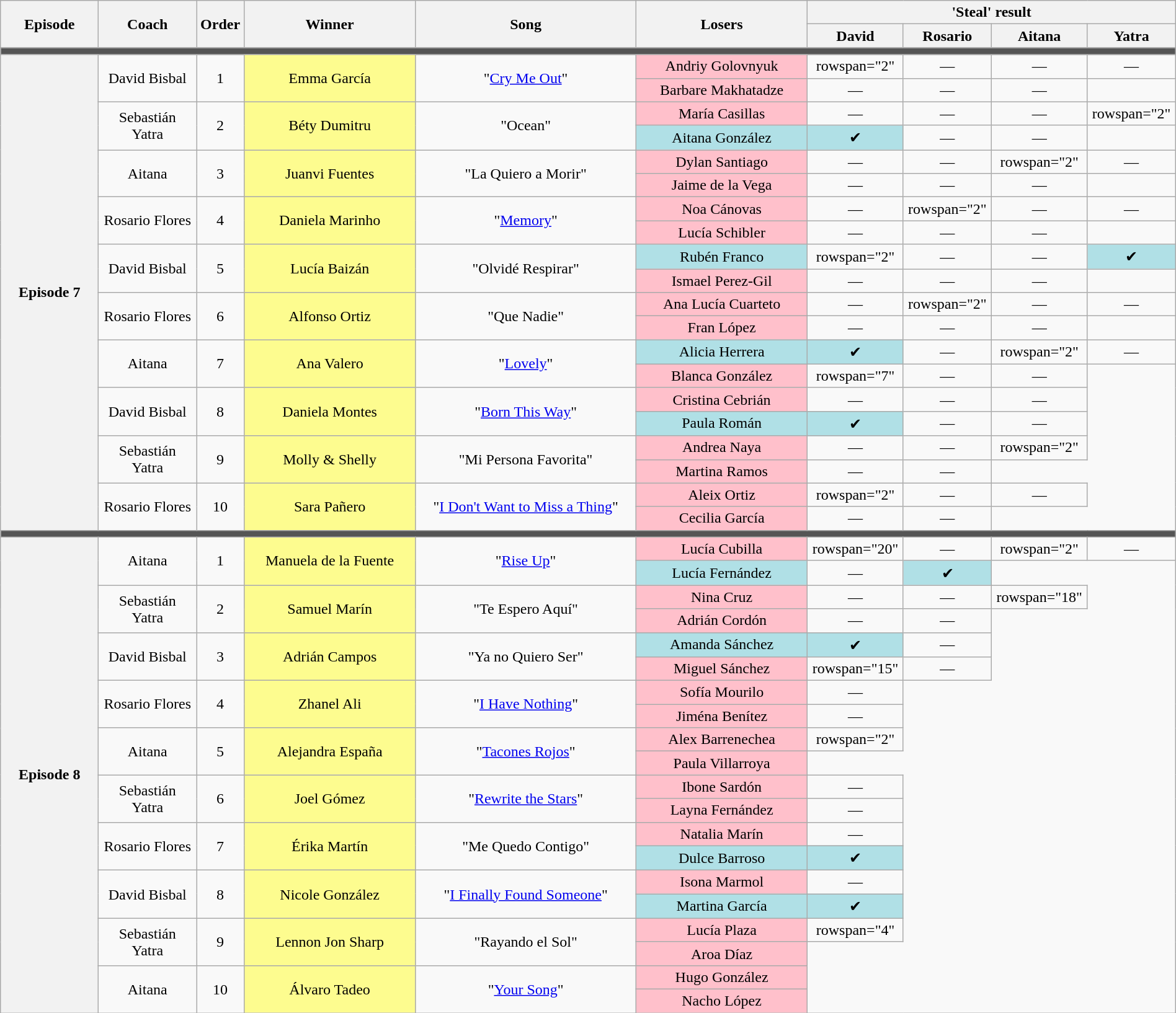<table class="wikitable" style="text-align: center; width:100%">
<tr>
<th rowspan="2" style="width:08%">Episode</th>
<th rowspan="2" style="width:08%">Coach</th>
<th rowspan="2" style="width:02%">Order</th>
<th rowspan="2" style="width:14%">Winner</th>
<th rowspan="2" style="width:18%">Song</th>
<th rowspan="2" style="width:14%">Losers</th>
<th colspan="4" style="width:24%">'Steal' result</th>
</tr>
<tr>
<th style="width:06%">David</th>
<th style="width:06%">Rosario</th>
<th style="width:06%">Aitana</th>
<th style="width:06%">Yatra</th>
</tr>
<tr>
<td colspan="10" style="background:#555"></td>
</tr>
<tr>
<th rowspan="20">Episode 7<br></th>
<td rowspan="2">David Bisbal</td>
<td rowspan="2">1</td>
<td rowspan="2" style="background:#fdfc8f">Emma García</td>
<td rowspan="2">"<a href='#'>Cry Me Out</a>"</td>
<td style="background:pink">Andriy Golovnyuk</td>
<td>rowspan="2" </td>
<td>—</td>
<td>—</td>
<td>—</td>
</tr>
<tr>
<td style="background:pink">Barbare Makhatadze</td>
<td>—</td>
<td>—</td>
<td>—</td>
</tr>
<tr>
<td rowspan="2">Sebastián Yatra</td>
<td rowspan="2">2</td>
<td rowspan="2" style="background:#fdfc8f">Béty Dumitru</td>
<td rowspan="2">"Ocean"</td>
<td style="background:pink">María Casillas</td>
<td>—</td>
<td>—</td>
<td>—</td>
<td>rowspan="2" </td>
</tr>
<tr>
<td style="background:#b0e0e6">Aitana González</td>
<td style="background:#b0e0e6">✔</td>
<td>—</td>
<td>—</td>
</tr>
<tr>
<td rowspan="2">Aitana</td>
<td rowspan="2">3</td>
<td rowspan="2" style="background:#fdfc8f">Juanvi Fuentes</td>
<td rowspan="2">"La Quiero a Morir"</td>
<td style="background:pink">Dylan Santiago</td>
<td>—</td>
<td>—</td>
<td>rowspan="2" </td>
<td>—</td>
</tr>
<tr>
<td style="background:pink">Jaime de la Vega</td>
<td>—</td>
<td>—</td>
<td>—</td>
</tr>
<tr>
<td rowspan="2">Rosario Flores</td>
<td rowspan="2">4</td>
<td rowspan="2" style="background:#fdfc8f">Daniela Marinho</td>
<td rowspan="2">"<a href='#'>Memory</a>"</td>
<td style="background:pink">Noa Cánovas</td>
<td>—</td>
<td>rowspan="2" </td>
<td>—</td>
<td>—</td>
</tr>
<tr>
<td style="background:pink">Lucía Schibler</td>
<td>—</td>
<td>—</td>
<td>—</td>
</tr>
<tr>
<td rowspan="2">David Bisbal</td>
<td rowspan="2">5</td>
<td rowspan="2" style="background:#fdfc8f">Lucía Baizán</td>
<td rowspan="2">"Olvidé Respirar"</td>
<td style="background:#b0e0e6">Rubén Franco</td>
<td>rowspan="2" </td>
<td>—</td>
<td>—</td>
<td style="background:#b0e0e6">✔</td>
</tr>
<tr>
<td style="background:pink">Ismael Perez-Gil</td>
<td>—</td>
<td>—</td>
<td>—</td>
</tr>
<tr>
<td rowspan="2">Rosario Flores</td>
<td rowspan="2">6</td>
<td rowspan="2" style="background:#fdfc8f">Alfonso Ortiz</td>
<td rowspan="2">"Que Nadie"</td>
<td style="background:pink">Ana Lucía Cuarteto</td>
<td>—</td>
<td>rowspan="2" </td>
<td>—</td>
<td>—</td>
</tr>
<tr>
<td style="background:pink">Fran López</td>
<td>—</td>
<td>—</td>
<td>—</td>
</tr>
<tr>
<td rowspan="2">Aitana</td>
<td rowspan="2">7</td>
<td rowspan="2" style="background:#fdfc8f">Ana Valero</td>
<td rowspan="2">"<a href='#'>Lovely</a>"</td>
<td style="background:#b0e0e6">Alicia Herrera</td>
<td style="background:#b0e0e6">✔</td>
<td>—</td>
<td>rowspan="2" </td>
<td>—</td>
</tr>
<tr>
<td style="background:pink">Blanca González</td>
<td>rowspan="7" </td>
<td>—</td>
<td>—</td>
</tr>
<tr>
<td rowspan="2">David Bisbal</td>
<td rowspan="2">8</td>
<td rowspan="2" style="background:#fdfc8f">Daniela Montes</td>
<td rowspan="2">"<a href='#'>Born This Way</a>"</td>
<td style="background:pink">Cristina Cebrián</td>
<td>—</td>
<td>—</td>
<td>—</td>
</tr>
<tr>
<td style="background:#b0e0e6">Paula Román</td>
<td style="background:#b0e0e6">✔</td>
<td>—</td>
<td>—</td>
</tr>
<tr>
<td rowspan="2">Sebastián Yatra</td>
<td rowspan="2">9</td>
<td rowspan="2" style="background:#fdfc8f">Molly & Shelly</td>
<td rowspan="2">"Mi Persona Favorita"</td>
<td style="background:pink">Andrea Naya</td>
<td>—</td>
<td>—</td>
<td>rowspan="2" </td>
</tr>
<tr>
<td style="background:pink">Martina Ramos</td>
<td>—</td>
<td>—</td>
</tr>
<tr>
<td rowspan="2">Rosario Flores</td>
<td rowspan="2">10</td>
<td rowspan="2" style="background:#fdfc8f">Sara Pañero</td>
<td rowspan="2">"<a href='#'>I Don't Want to Miss a Thing</a>"</td>
<td style="background:pink">Aleix Ortiz</td>
<td>rowspan="2" </td>
<td>—</td>
<td>—</td>
</tr>
<tr>
<td style="background:pink">Cecilia García</td>
<td>—</td>
<td>—</td>
</tr>
<tr>
<td colspan="10" style="background:#555"></td>
</tr>
<tr>
<th rowspan="20">Episode 8<br></th>
<td rowspan="2">Aitana</td>
<td rowspan="2">1</td>
<td rowspan="2" style="background:#fdfc8f">Manuela de la Fuente</td>
<td rowspan="2">"<a href='#'>Rise Up</a>"</td>
<td style="background:pink">Lucía Cubilla</td>
<td>rowspan="20" </td>
<td>—</td>
<td>rowspan="2" </td>
<td>—</td>
</tr>
<tr>
<td style="background:#b0e0e6">Lucía Fernández</td>
<td>—</td>
<td style="background:#b0e0e6">✔</td>
</tr>
<tr>
<td rowspan="2">Sebastián Yatra</td>
<td rowspan="2">2</td>
<td rowspan="2" style="background:#fdfc8f">Samuel Marín</td>
<td rowspan="2">"Te Espero Aquí"</td>
<td style="background:pink">Nina Cruz</td>
<td>—</td>
<td>—</td>
<td>rowspan="18" </td>
</tr>
<tr>
<td style="background:pink">Adrián Cordón</td>
<td>—</td>
<td>—</td>
</tr>
<tr>
<td rowspan="2">David Bisbal</td>
<td rowspan="2">3</td>
<td rowspan="2" style="background:#fdfc8f">Adrián Campos</td>
<td rowspan="2">"Ya no Quiero Ser"</td>
<td style="background:#b0e0e6">Amanda Sánchez</td>
<td style="background:#b0e0e6">✔</td>
<td>—</td>
</tr>
<tr>
<td style="background:pink">Miguel Sánchez</td>
<td>rowspan="15" </td>
<td>—</td>
</tr>
<tr>
<td rowspan="2">Rosario Flores</td>
<td rowspan="2">4</td>
<td rowspan="2" style="background:#fdfc8f">Zhanel Ali</td>
<td rowspan="2">"<a href='#'>I Have Nothing</a>"</td>
<td style="background:pink">Sofía Mourilo</td>
<td>—</td>
</tr>
<tr>
<td style="background:pink">Jiména Benítez</td>
<td>—</td>
</tr>
<tr>
<td rowspan="2">Aitana</td>
<td rowspan="2">5</td>
<td rowspan="2" style="background:#fdfc8f">Alejandra España</td>
<td rowspan="2">"<a href='#'>Tacones Rojos</a>"</td>
<td style="background:pink">Alex Barrenechea</td>
<td>rowspan="2" </td>
</tr>
<tr>
<td style="background:pink">Paula Villarroya</td>
</tr>
<tr>
<td rowspan="2">Sebastián Yatra</td>
<td rowspan="2">6</td>
<td rowspan="2" style="background:#fdfc8f">Joel Gómez</td>
<td rowspan="2">"<a href='#'>Rewrite the Stars</a>"</td>
<td style="background:pink">Ibone Sardón</td>
<td>—</td>
</tr>
<tr>
<td style="background:pink">Layna Fernández</td>
<td>—</td>
</tr>
<tr>
<td rowspan="2">Rosario Flores</td>
<td rowspan="2">7</td>
<td rowspan="2" style="background:#fdfc8f">Érika Martín</td>
<td rowspan="2">"Me Quedo Contigo"</td>
<td style="background:pink">Natalia Marín</td>
<td>—</td>
</tr>
<tr>
<td style="background:#b0e0e6">Dulce Barroso</td>
<td style="background:#b0e0e6">✔</td>
</tr>
<tr>
<td rowspan="2">David Bisbal</td>
<td rowspan="2">8</td>
<td rowspan="2" style="background:#fdfc8f">Nicole González</td>
<td rowspan="2">"<a href='#'>I Finally Found Someone</a>"</td>
<td style="background:pink">Isona Marmol</td>
<td>—</td>
</tr>
<tr>
<td style="background:#b0e0e6">Martina García</td>
<td style="background:#b0e0e6">✔</td>
</tr>
<tr>
<td rowspan="2">Sebastián Yatra</td>
<td rowspan="2">9</td>
<td rowspan="2" style="background:#fdfc8f">Lennon Jon Sharp</td>
<td rowspan="2">"Rayando el Sol"</td>
<td style="background:pink">Lucía Plaza</td>
<td>rowspan="4" </td>
</tr>
<tr>
<td style="background:pink">Aroa Díaz</td>
</tr>
<tr>
<td rowspan="2">Aitana</td>
<td rowspan="2">10</td>
<td rowspan="2" style="background:#fdfc8f">Álvaro Tadeo</td>
<td rowspan="2">"<a href='#'>Your Song</a>"</td>
<td style="background:pink">Hugo González</td>
</tr>
<tr>
<td style="background:pink">Nacho López</td>
</tr>
</table>
